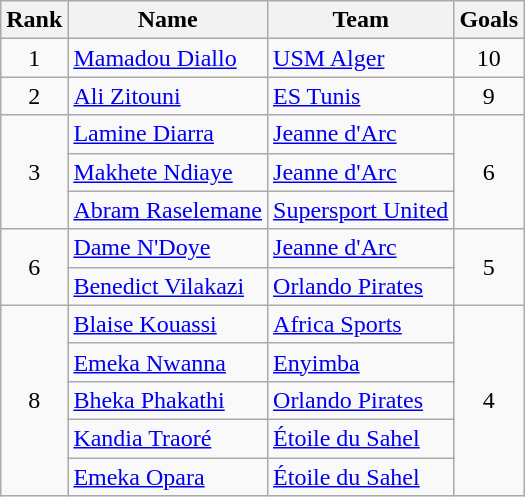<table class="wikitable" style="text-align:center">
<tr>
<th>Rank</th>
<th>Name</th>
<th>Team</th>
<th>Goals</th>
</tr>
<tr>
<td rowspan=1>1</td>
<td align="left"> <a href='#'>Mamadou Diallo</a></td>
<td align="left"> <a href='#'>USM Alger</a></td>
<td>10</td>
</tr>
<tr>
<td rowspan=1>2</td>
<td align="left"> <a href='#'>Ali Zitouni</a></td>
<td align="left"> <a href='#'>ES Tunis</a></td>
<td>9</td>
</tr>
<tr>
<td rowspan=3>3</td>
<td align="left"> <a href='#'>Lamine Diarra</a></td>
<td align="left"> <a href='#'>Jeanne d'Arc</a></td>
<td rowspan=3>6</td>
</tr>
<tr>
<td align="left"> <a href='#'>Makhete Ndiaye</a></td>
<td align="left"> <a href='#'>Jeanne d'Arc</a></td>
</tr>
<tr>
<td align="left"> <a href='#'>Abram Raselemane</a></td>
<td align="left"> <a href='#'>Supersport United</a></td>
</tr>
<tr>
<td rowspan=2>6</td>
<td align="left"> <a href='#'>Dame N'Doye</a></td>
<td align="left"> <a href='#'>Jeanne d'Arc</a></td>
<td rowspan=2>5</td>
</tr>
<tr>
<td align="left"> <a href='#'>Benedict Vilakazi</a></td>
<td align="left"> <a href='#'>Orlando Pirates</a></td>
</tr>
<tr>
<td rowspan=5>8</td>
<td align="left"> <a href='#'>Blaise Kouassi</a></td>
<td align="left"> <a href='#'>Africa Sports</a></td>
<td rowspan=5>4</td>
</tr>
<tr>
<td align="left"> <a href='#'>Emeka Nwanna</a></td>
<td align="left"> <a href='#'>Enyimba</a></td>
</tr>
<tr>
<td align="left"> <a href='#'>Bheka Phakathi</a></td>
<td align="left"> <a href='#'>Orlando Pirates</a></td>
</tr>
<tr>
<td align="left"> <a href='#'>Kandia Traoré</a></td>
<td align="left"> <a href='#'>Étoile du Sahel</a></td>
</tr>
<tr>
<td align="left"> <a href='#'>Emeka Opara</a></td>
<td align="left"> <a href='#'>Étoile du Sahel</a></td>
</tr>
</table>
